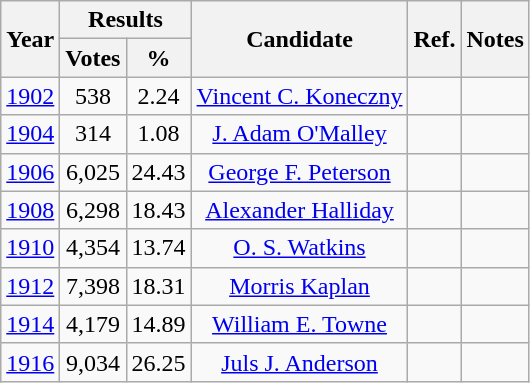<table class="wikitable" border="1" style="text-align:center">
<tr>
<th rowspan=2>Year</th>
<th colspan=2>Results</th>
<th rowspan=2>Candidate</th>
<th rowspan=2>Ref.</th>
<th rowspan=2>Notes</th>
</tr>
<tr>
<th>Votes</th>
<th>%</th>
</tr>
<tr>
<td><a href='#'>1902</a></td>
<td>538</td>
<td>2.24</td>
<td><a href='#'>Vincent C. Koneczny</a></td>
<td></td>
<td></td>
</tr>
<tr>
<td><a href='#'>1904</a></td>
<td>314</td>
<td>1.08</td>
<td><a href='#'>J. Adam O'Malley</a></td>
<td></td>
<td></td>
</tr>
<tr>
<td><a href='#'>1906</a></td>
<td>6,025</td>
<td>24.43</td>
<td><a href='#'>George F. Peterson</a></td>
<td></td>
<td></td>
</tr>
<tr>
<td><a href='#'>1908</a></td>
<td>6,298</td>
<td>18.43</td>
<td><a href='#'>Alexander Halliday</a></td>
<td></td>
<td></td>
</tr>
<tr>
<td><a href='#'>1910</a></td>
<td>4,354</td>
<td>13.74</td>
<td><a href='#'>O. S. Watkins</a></td>
<td></td>
<td></td>
</tr>
<tr>
<td><a href='#'>1912</a></td>
<td>7,398</td>
<td>18.31</td>
<td><a href='#'>Morris Kaplan</a></td>
<td></td>
<td></td>
</tr>
<tr>
<td><a href='#'>1914</a></td>
<td>4,179</td>
<td>14.89</td>
<td><a href='#'>William E. Towne</a></td>
<td></td>
<td></td>
</tr>
<tr>
<td><a href='#'>1916</a></td>
<td>9,034</td>
<td>26.25</td>
<td><a href='#'>Juls J. Anderson</a></td>
<td></td>
<td></td>
</tr>
</table>
